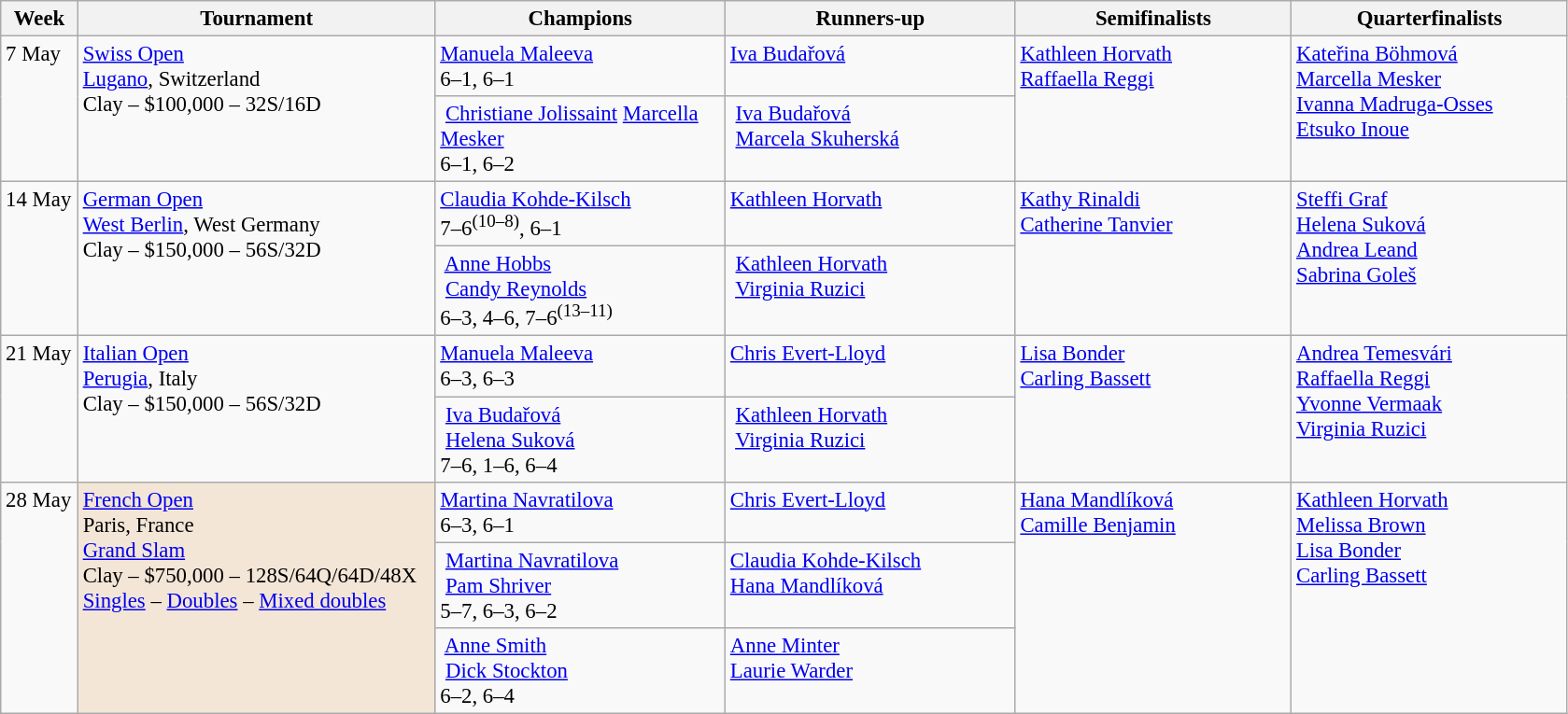<table class=wikitable style=font-size:95%>
<tr>
<th style="width:48px;">Week</th>
<th style="width:248px;">Tournament</th>
<th style="width:200px;">Champions</th>
<th style="width:200px;">Runners-up</th>
<th style="width:190px;">Semifinalists</th>
<th style="width:190px;">Quarterfinalists</th>
</tr>
<tr valign="top">
<td rowspan=2>7 May</td>
<td rowspan=2><a href='#'>Swiss Open</a><br> <a href='#'>Lugano</a>, Switzerland<br>Clay – $100,000 – 32S/16D</td>
<td> <a href='#'>Manuela Maleeva</a><br>6–1, 6–1</td>
<td> <a href='#'>Iva Budařová</a></td>
<td rowspan=2> <a href='#'>Kathleen Horvath</a> <br> <a href='#'>Raffaella Reggi</a></td>
<td rowspan=2> <a href='#'>Kateřina Böhmová</a>  <br> <a href='#'>Marcella Mesker</a> <br> <a href='#'>Ivanna Madruga-Osses</a> <br> <a href='#'>Etsuko Inoue</a></td>
</tr>
<tr valign="top">
<td> <a href='#'>Christiane Jolissaint</a> <a href='#'>Marcella Mesker</a><br>6–1, 6–2</td>
<td> <a href='#'>Iva Budařová</a><br> <a href='#'>Marcela Skuherská</a></td>
</tr>
<tr valign="top">
<td rowspan=2>14 May</td>
<td rowspan=2><a href='#'>German Open</a><br> <a href='#'>West Berlin</a>, West Germany<br>Clay – $150,000 – 56S/32D</td>
<td> <a href='#'>Claudia Kohde-Kilsch</a><br>7–6<sup>(10–8)</sup>, 6–1</td>
<td> <a href='#'>Kathleen Horvath</a></td>
<td rowspan=2> <a href='#'>Kathy Rinaldi</a> <br> <a href='#'>Catherine Tanvier</a></td>
<td rowspan=2> <a href='#'>Steffi Graf</a>  <br> <a href='#'>Helena Suková</a> <br> <a href='#'>Andrea Leand</a> <br> <a href='#'>Sabrina Goleš</a></td>
</tr>
<tr valign="top">
<td> <a href='#'>Anne Hobbs</a><br> <a href='#'>Candy Reynolds</a><br>6–3, 4–6, 7–6<sup>(13–11)</sup></td>
<td> <a href='#'>Kathleen Horvath</a><br> <a href='#'>Virginia Ruzici</a></td>
</tr>
<tr valign="top">
<td rowspan=2>21 May</td>
<td rowspan=2><a href='#'>Italian Open</a><br> <a href='#'>Perugia</a>, Italy<br>Clay – $150,000 – 56S/32D</td>
<td> <a href='#'>Manuela Maleeva</a><br>6–3, 6–3</td>
<td> <a href='#'>Chris Evert-Lloyd</a></td>
<td rowspan=2> <a href='#'>Lisa Bonder</a> <br> <a href='#'>Carling Bassett</a></td>
<td rowspan=2> <a href='#'>Andrea Temesvári</a>  <br> <a href='#'>Raffaella Reggi</a> <br> <a href='#'>Yvonne Vermaak</a> <br> <a href='#'>Virginia Ruzici</a></td>
</tr>
<tr valign="top">
<td> <a href='#'>Iva Budařová</a><br> <a href='#'>Helena Suková</a><br>7–6, 1–6, 6–4</td>
<td> <a href='#'>Kathleen Horvath</a><br> <a href='#'>Virginia Ruzici</a></td>
</tr>
<tr valign=top>
<td rowspan=3>28 May</td>
<td rowspan=3 style="background:#f3e6d7;"><a href='#'>French Open</a><br> Paris, France<br><a href='#'>Grand Slam</a><br>Clay – $750,000 – 128S/64Q/64D/48X <br><a href='#'>Singles</a> – <a href='#'>Doubles</a> – <a href='#'>Mixed doubles</a></td>
<td> <a href='#'>Martina Navratilova</a> <br>6–3, 6–1</td>
<td> <a href='#'>Chris Evert-Lloyd</a></td>
<td rowspan=3> <a href='#'>Hana Mandlíková</a> <br> <a href='#'>Camille Benjamin</a> <br></td>
<td rowspan=3> <a href='#'>Kathleen Horvath</a> <br> <a href='#'>Melissa Brown</a><br>  <a href='#'>Lisa Bonder</a> <br> <a href='#'>Carling Bassett</a><br></td>
</tr>
<tr valign="top">
<td> <a href='#'>Martina Navratilova</a><br> <a href='#'>Pam Shriver</a> <br>5–7, 6–3, 6–2</td>
<td> <a href='#'>Claudia Kohde-Kilsch</a><br>  <a href='#'>Hana Mandlíková</a></td>
</tr>
<tr valign="top">
<td> <a href='#'>Anne Smith</a><br> <a href='#'>Dick Stockton</a> <br>6–2, 6–4</td>
<td> <a href='#'>Anne Minter</a><br>  <a href='#'>Laurie Warder</a></td>
</tr>
</table>
